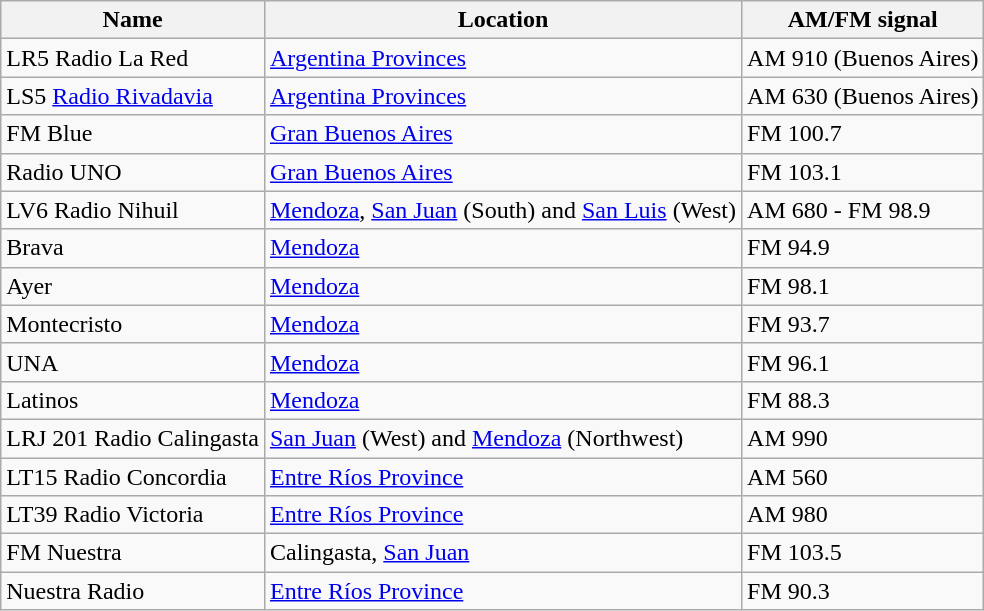<table class="wikitable">
<tr>
<th>Name</th>
<th>Location</th>
<th>AM/FM signal</th>
</tr>
<tr>
<td>LR5 Radio La Red</td>
<td><a href='#'>Argentina Provinces</a></td>
<td>AM 910 (Buenos Aires)</td>
</tr>
<tr>
<td>LS5 <a href='#'>Radio Rivadavia</a></td>
<td><a href='#'>Argentina Provinces</a></td>
<td>AM 630 (Buenos Aires)</td>
</tr>
<tr>
<td>FM Blue</td>
<td><a href='#'>Gran Buenos Aires</a></td>
<td>FM 100.7</td>
</tr>
<tr>
<td>Radio UNO</td>
<td><a href='#'>Gran Buenos Aires</a></td>
<td>FM 103.1</td>
</tr>
<tr>
<td>LV6 Radio Nihuil</td>
<td><a href='#'>Mendoza</a>, <a href='#'>San Juan</a> (South) and <a href='#'>San Luis</a> (West)</td>
<td>AM 680 - FM 98.9</td>
</tr>
<tr>
<td>Brava</td>
<td><a href='#'>Mendoza</a></td>
<td>FM 94.9</td>
</tr>
<tr>
<td>Ayer</td>
<td><a href='#'>Mendoza</a></td>
<td>FM 98.1</td>
</tr>
<tr>
<td>Montecristo</td>
<td><a href='#'>Mendoza</a></td>
<td>FM 93.7</td>
</tr>
<tr>
<td>UNA</td>
<td><a href='#'>Mendoza</a></td>
<td>FM 96.1</td>
</tr>
<tr>
<td>Latinos</td>
<td><a href='#'>Mendoza</a></td>
<td>FM 88.3</td>
</tr>
<tr>
<td>LRJ 201 Radio Calingasta</td>
<td><a href='#'>San Juan</a> (West) and <a href='#'>Mendoza</a> (Northwest)</td>
<td>AM 990</td>
</tr>
<tr>
<td>LT15 Radio Concordia</td>
<td><a href='#'>Entre Ríos Province</a></td>
<td>AM 560</td>
</tr>
<tr>
<td>LT39 Radio Victoria</td>
<td><a href='#'>Entre Ríos Province</a></td>
<td>AM 980</td>
</tr>
<tr>
<td>FM Nuestra</td>
<td>Calingasta, <a href='#'>San Juan</a></td>
<td>FM 103.5</td>
</tr>
<tr>
<td>Nuestra Radio</td>
<td><a href='#'>Entre Ríos Province</a></td>
<td>FM 90.3</td>
</tr>
</table>
